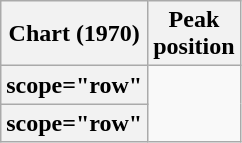<table class="wikitable plainrowheaders sortable">
<tr>
<th scope="col">Chart (1970)</th>
<th scope="col">Peak<br>position</th>
</tr>
<tr>
<th>scope="row" </th>
</tr>
<tr>
<th>scope="row" </th>
</tr>
</table>
